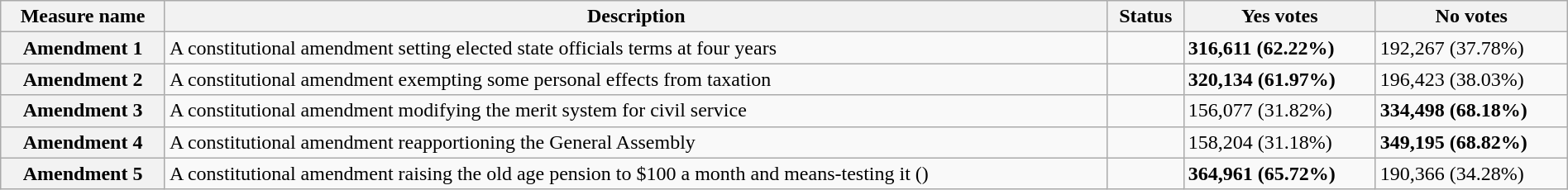<table class="wikitable sortable plainrowheaders" style="width:100%">
<tr>
<th scope="col">Measure name</th>
<th class="unsortable" scope="col">Description</th>
<th scope="col">Status</th>
<th scope="col">Yes votes</th>
<th scope="col">No votes</th>
</tr>
<tr>
<th scope="row">Amendment 1</th>
<td>A constitutional amendment setting elected state officials terms at four years</td>
<td></td>
<td><strong>316,611 (62.22%)</strong></td>
<td>192,267 (37.78%)</td>
</tr>
<tr>
<th scope="row">Amendment 2</th>
<td>A constitutional amendment exempting some personal effects from taxation</td>
<td></td>
<td><strong>320,134 (61.97%)</strong></td>
<td>196,423 (38.03%)</td>
</tr>
<tr>
<th scope="row">Amendment 3</th>
<td>A constitutional amendment modifying the merit system for civil service</td>
<td></td>
<td>156,077 (31.82%)</td>
<td><strong>334,498 (68.18%)</strong></td>
</tr>
<tr>
<th scope="row">Amendment 4</th>
<td>A constitutional amendment reapportioning the General Assembly</td>
<td></td>
<td>158,204 (31.18%)</td>
<td><strong>349,195 (68.82%)</strong></td>
</tr>
<tr>
<th scope="row">Amendment 5</th>
<td>A constitutional amendment raising the old age pension to $100 a month and means-testing it ()</td>
<td></td>
<td><strong>364,961 (65.72%)</strong></td>
<td>190,366 (34.28%)</td>
</tr>
</table>
